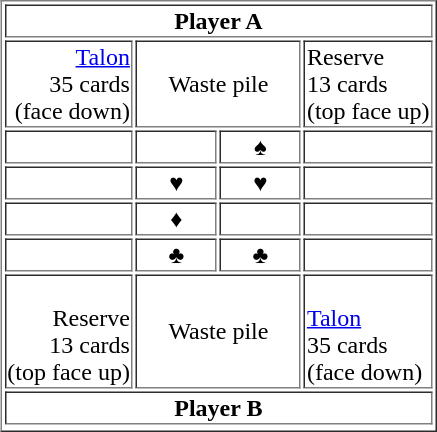<table border="1" align="right">
<tr>
<td align="center" colspan="4"><strong>Player A</strong></td>
</tr>
<tr>
<td align="right"><a href='#'>Talon</a><br>35 cards<br>(face down)<br></td>
<td align="center" colspan="2">Waste pile</td>
<td>Reserve<br>13 cards<br>(top face up)<br></td>
</tr>
<tr>
<td align="right"></td>
<td width="50" align="center"></td>
<td width="50" align="center">♠</td>
<td></td>
</tr>
<tr>
<td align="right"></td>
<td align="center"><span>♥</span></td>
<td align="center"><span>♥</span></td>
<td></td>
</tr>
<tr>
<td align="right"></td>
<td align="center"><span>♦</span></td>
<td align="center"></td>
<td></td>
</tr>
<tr>
<td align="right"></td>
<td align="center">♣</td>
<td align="center">♣</td>
<td></td>
</tr>
<tr>
<td align="right"><br>Reserve<br>13 cards<br>(top face up)</td>
<td align="center" colspan="2">Waste pile</td>
<td><br><a href='#'>Talon</a><br>35 cards<br>(face down)</td>
</tr>
<tr>
<td align="center" colspan="4"><strong>Player B</strong></td>
</tr>
<tr>
</tr>
</table>
